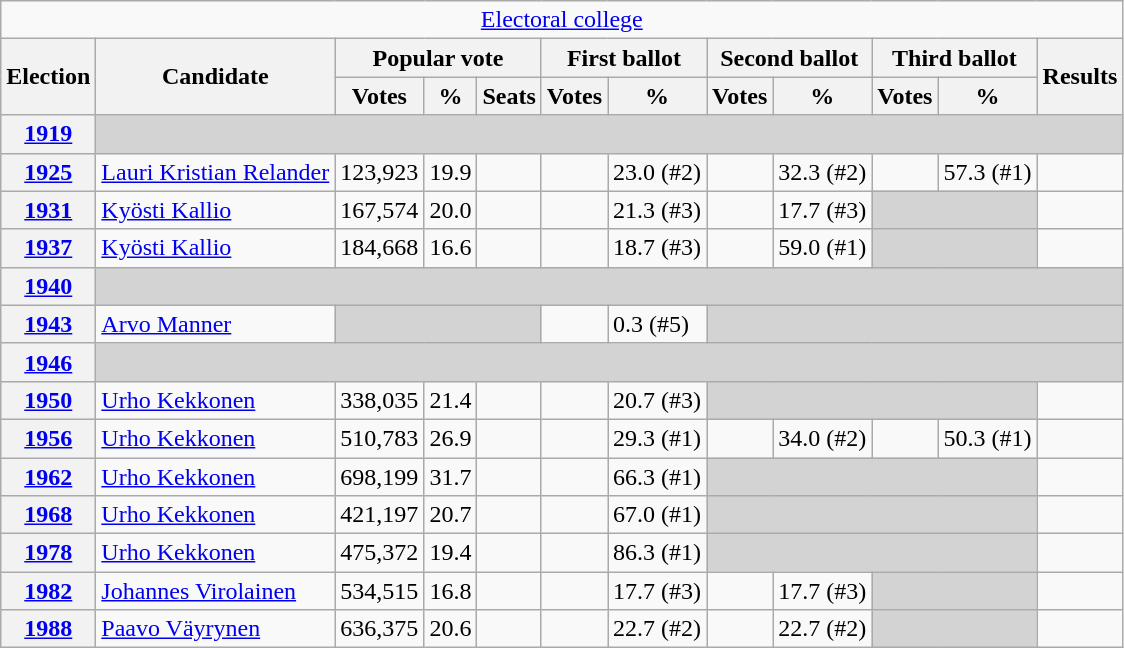<table class="wikitable"  style="text-align:left;">
<tr>
<td colspan="16" style="text-align:center;"><a href='#'>Electoral college</a></td>
</tr>
<tr>
<th rowspan=2>Election</th>
<th rowspan=2>Candidate</th>
<th colspan=3>Popular vote</th>
<th colspan=2>First ballot</th>
<th colspan=2>Second ballot</th>
<th colspan=2>Third ballot</th>
<th rowspan=2>Results</th>
</tr>
<tr>
<th>Votes</th>
<th>%</th>
<th>Seats</th>
<th>Votes</th>
<th>%</th>
<th>Votes</th>
<th>%</th>
<th>Votes</th>
<th>%</th>
</tr>
<tr>
<th><a href='#'>1919</a></th>
<td colspan=15 bgcolor="lightgrey"></td>
</tr>
<tr>
<th><a href='#'>1925</a></th>
<td><a href='#'>Lauri Kristian Relander</a></td>
<td>123,923</td>
<td>19.9</td>
<td></td>
<td></td>
<td>23.0 (#2)</td>
<td></td>
<td>32.3 (#2)</td>
<td></td>
<td>57.3 (#1)</td>
<td></td>
</tr>
<tr>
<th><a href='#'>1931</a></th>
<td><a href='#'>Kyösti Kallio</a></td>
<td>167,574</td>
<td>20.0</td>
<td></td>
<td></td>
<td>21.3 (#3)</td>
<td></td>
<td>17.7 (#3)</td>
<td colspan=2 bgcolor="lightgrey"></td>
<td></td>
</tr>
<tr>
<th><a href='#'>1937</a></th>
<td><a href='#'>Kyösti Kallio</a></td>
<td>184,668</td>
<td>16.6</td>
<td></td>
<td></td>
<td>18.7 (#3)</td>
<td></td>
<td>59.0 (#1)</td>
<td colspan=2 bgcolor="lightgrey"></td>
<td></td>
</tr>
<tr>
<th><a href='#'>1940</a></th>
<td colspan=12 bgcolor="lightgrey"></td>
</tr>
<tr>
<th><a href='#'>1943</a></th>
<td><a href='#'>Arvo Manner</a></td>
<td colspan=3 bgcolor="lightgrey"></td>
<td></td>
<td>0.3 (#5)</td>
<td colspan=5 bgcolor="lightgrey"></td>
</tr>
<tr>
<th><a href='#'>1946</a></th>
<td colspan=12 bgcolor="lightgrey"></td>
</tr>
<tr>
<th><a href='#'>1950</a></th>
<td><a href='#'>Urho Kekkonen</a></td>
<td>338,035</td>
<td>21.4</td>
<td></td>
<td></td>
<td>20.7 (#3)</td>
<td colspan=4 bgcolor="lightgrey"></td>
<td></td>
</tr>
<tr>
<th><a href='#'>1956</a></th>
<td><a href='#'>Urho Kekkonen</a></td>
<td>510,783</td>
<td>26.9</td>
<td></td>
<td></td>
<td>29.3 (#1)</td>
<td></td>
<td>34.0 (#2)</td>
<td></td>
<td>50.3 (#1)</td>
<td></td>
</tr>
<tr>
<th><a href='#'>1962</a></th>
<td><a href='#'>Urho Kekkonen</a></td>
<td>698,199</td>
<td>31.7</td>
<td></td>
<td></td>
<td>66.3 (#1)</td>
<td colspan="4" bgcolor="lightgrey"></td>
<td></td>
</tr>
<tr>
<th><a href='#'>1968</a></th>
<td><a href='#'>Urho Kekkonen</a></td>
<td>421,197</td>
<td>20.7</td>
<td></td>
<td></td>
<td>67.0 (#1)</td>
<td colspan="4" bgcolor="lightgrey"></td>
<td></td>
</tr>
<tr>
<th><a href='#'>1978</a></th>
<td><a href='#'>Urho Kekkonen</a></td>
<td>475,372</td>
<td>19.4</td>
<td></td>
<td></td>
<td>86.3 (#1)</td>
<td colspan="4" bgcolor="lightgrey"></td>
<td></td>
</tr>
<tr>
<th><a href='#'>1982</a></th>
<td><a href='#'>Johannes Virolainen</a></td>
<td>534,515</td>
<td>16.8</td>
<td></td>
<td></td>
<td>17.7 (#3)</td>
<td></td>
<td>17.7 (#3)</td>
<td colspan="2" bgcolor="lightgrey"></td>
<td></td>
</tr>
<tr>
<th><a href='#'>1988</a></th>
<td><a href='#'>Paavo Väyrynen</a></td>
<td>636,375</td>
<td>20.6</td>
<td></td>
<td></td>
<td>22.7 (#2)</td>
<td></td>
<td>22.7 (#2)</td>
<td colspan="2" bgcolor="lightgrey"></td>
<td></td>
</tr>
</table>
